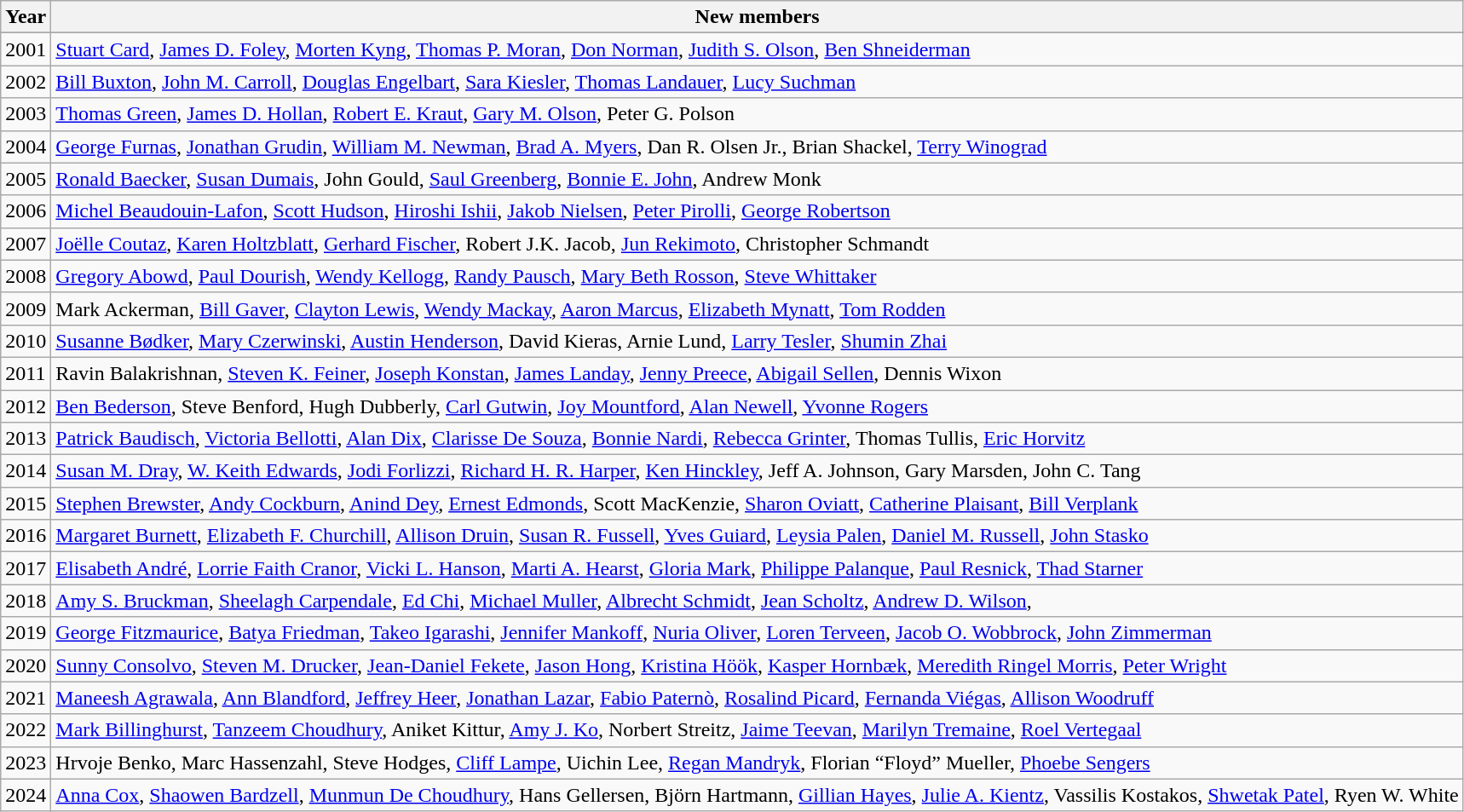<table class="wikitable">
<tr>
<th>Year</th>
<th>New members</th>
</tr>
<tr>
</tr>
<tr>
<td>2001</td>
<td><a href='#'>Stuart Card</a>, <a href='#'>James D. Foley</a>, <a href='#'>Morten Kyng</a>, <a href='#'>Thomas P. Moran</a>, <a href='#'>Don Norman</a>, <a href='#'>Judith S. Olson</a>, <a href='#'>Ben Shneiderman</a></td>
</tr>
<tr>
<td>2002</td>
<td><a href='#'>Bill Buxton</a>, <a href='#'>John M. Carroll</a>, <a href='#'>Douglas Engelbart</a>, <a href='#'>Sara Kiesler</a>, <a href='#'>Thomas Landauer</a>, <a href='#'>Lucy Suchman</a></td>
</tr>
<tr>
<td>2003</td>
<td><a href='#'>Thomas Green</a>, <a href='#'>James D. Hollan</a>, <a href='#'>Robert E. Kraut</a>, <a href='#'>Gary M. Olson</a>, Peter G. Polson</td>
</tr>
<tr>
<td>2004</td>
<td><a href='#'>George Furnas</a>, <a href='#'>Jonathan Grudin</a>, <a href='#'>William M. Newman</a>, <a href='#'>Brad A. Myers</a>, Dan R. Olsen Jr., Brian Shackel, <a href='#'>Terry Winograd</a></td>
</tr>
<tr>
<td>2005</td>
<td><a href='#'>Ronald Baecker</a>, <a href='#'>Susan Dumais</a>, John Gould, <a href='#'>Saul Greenberg</a>, <a href='#'>Bonnie E. John</a>, Andrew Monk</td>
</tr>
<tr>
<td>2006</td>
<td><a href='#'>Michel Beaudouin-Lafon</a>, <a href='#'>Scott Hudson</a>, <a href='#'>Hiroshi Ishii</a>, <a href='#'>Jakob Nielsen</a>, <a href='#'>Peter Pirolli</a>, <a href='#'>George Robertson</a></td>
</tr>
<tr>
<td>2007</td>
<td><a href='#'>Joëlle Coutaz</a>, <a href='#'>Karen Holtzblatt</a>, <a href='#'>Gerhard Fischer</a>, Robert J.K. Jacob, <a href='#'>Jun Rekimoto</a>, Christopher Schmandt</td>
</tr>
<tr>
<td>2008</td>
<td><a href='#'>Gregory Abowd</a>, <a href='#'>Paul Dourish</a>, <a href='#'>Wendy Kellogg</a>, <a href='#'>Randy Pausch</a>, <a href='#'>Mary Beth Rosson</a>, <a href='#'>Steve Whittaker</a></td>
</tr>
<tr>
<td>2009</td>
<td>Mark Ackerman, <a href='#'>Bill Gaver</a>, <a href='#'>Clayton Lewis</a>, <a href='#'>Wendy Mackay</a>, <a href='#'>Aaron Marcus</a>, <a href='#'>Elizabeth Mynatt</a>, <a href='#'>Tom Rodden</a></td>
</tr>
<tr>
<td>2010</td>
<td><a href='#'>Susanne Bødker</a>, <a href='#'>Mary Czerwinski</a>, <a href='#'>Austin Henderson</a>, David Kieras, Arnie Lund, <a href='#'>Larry Tesler</a>, <a href='#'>Shumin Zhai</a></td>
</tr>
<tr>
<td>2011</td>
<td>Ravin Balakrishnan, <a href='#'>Steven K. Feiner</a>, <a href='#'>Joseph Konstan</a>, <a href='#'>James Landay</a>, <a href='#'>Jenny Preece</a>, <a href='#'>Abigail Sellen</a>, Dennis Wixon</td>
</tr>
<tr>
<td>2012</td>
<td><a href='#'>Ben Bederson</a>, Steve Benford, Hugh Dubberly, <a href='#'>Carl Gutwin</a>, <a href='#'>Joy Mountford</a>, <a href='#'>Alan Newell</a>, <a href='#'>Yvonne Rogers</a></td>
</tr>
<tr>
<td>2013</td>
<td><a href='#'>Patrick Baudisch</a>, <a href='#'>Victoria Bellotti</a>, <a href='#'>Alan Dix</a>, <a href='#'>Clarisse De Souza</a>, <a href='#'>Bonnie Nardi</a>, <a href='#'>Rebecca Grinter</a>, Thomas Tullis, <a href='#'>Eric Horvitz</a></td>
</tr>
<tr>
<td>2014</td>
<td><a href='#'>Susan M. Dray</a>, <a href='#'>W. Keith Edwards</a>, <a href='#'>Jodi Forlizzi</a>, <a href='#'>Richard H. R. Harper</a>, <a href='#'>Ken Hinckley</a>, Jeff A. Johnson, Gary Marsden, John C. Tang</td>
</tr>
<tr>
<td>2015</td>
<td><a href='#'>Stephen Brewster</a>, <a href='#'>Andy Cockburn</a>, <a href='#'>Anind Dey</a>, <a href='#'>Ernest Edmonds</a>, Scott MacKenzie, <a href='#'>Sharon Oviatt</a>, <a href='#'>Catherine Plaisant</a>, <a href='#'>Bill Verplank</a></td>
</tr>
<tr>
<td>2016</td>
<td><a href='#'>Margaret Burnett</a>, <a href='#'>Elizabeth F. Churchill</a>, <a href='#'>Allison Druin</a>, <a href='#'>Susan R. Fussell</a>, <a href='#'>Yves Guiard</a>, <a href='#'>Leysia Palen</a>, <a href='#'>Daniel M. Russell</a>, <a href='#'>John Stasko</a></td>
</tr>
<tr>
<td>2017</td>
<td><a href='#'>Elisabeth André</a>, <a href='#'>Lorrie Faith Cranor</a>, <a href='#'>Vicki L. Hanson</a>, <a href='#'>Marti A. Hearst</a>, <a href='#'>Gloria Mark</a>, <a href='#'>Philippe Palanque</a>, <a href='#'>Paul Resnick</a>, <a href='#'>Thad Starner</a></td>
</tr>
<tr>
<td>2018</td>
<td><a href='#'>Amy S. Bruckman</a>, <a href='#'>Sheelagh Carpendale</a>, <a href='#'>Ed Chi</a>, <a href='#'>Michael Muller</a>, <a href='#'>Albrecht Schmidt</a>, <a href='#'>Jean Scholtz</a>, <a href='#'>Andrew D. Wilson</a>, </td>
</tr>
<tr>
<td>2019</td>
<td><a href='#'>George Fitzmaurice</a>, <a href='#'>Batya Friedman</a>, <a href='#'>Takeo Igarashi</a>, <a href='#'>Jennifer Mankoff</a>, <a href='#'>Nuria Oliver</a>, <a href='#'>Loren Terveen</a>, <a href='#'>Jacob O. Wobbrock</a>, <a href='#'>John Zimmerman</a></td>
</tr>
<tr>
<td>2020</td>
<td><a href='#'>Sunny Consolvo</a>, <a href='#'>Steven M. Drucker</a>, <a href='#'>Jean-Daniel Fekete</a>, <a href='#'>Jason Hong</a>, <a href='#'>Kristina Höök</a>, <a href='#'>Kasper Hornbæk</a>, <a href='#'>Meredith Ringel Morris</a>, <a href='#'>Peter Wright</a></td>
</tr>
<tr>
<td>2021</td>
<td><a href='#'>Maneesh Agrawala</a>, <a href='#'>Ann Blandford</a>, <a href='#'>Jeffrey Heer</a>, <a href='#'>Jonathan Lazar</a>, <a href='#'>Fabio Paternò</a>, <a href='#'>Rosalind Picard</a>, <a href='#'>Fernanda Viégas</a>, <a href='#'>Allison Woodruff</a></td>
</tr>
<tr>
<td>2022</td>
<td><a href='#'>Mark Billinghurst</a>, <a href='#'>Tanzeem Choudhury</a>, Aniket Kittur, <a href='#'>Amy J. Ko</a>, Norbert Streitz, <a href='#'>Jaime Teevan</a>, <a href='#'>Marilyn Tremaine</a>, <a href='#'>Roel Vertegaal</a></td>
</tr>
<tr>
<td>2023</td>
<td>Hrvoje Benko, Marc Hassenzahl, Steve Hodges, <a href='#'>Cliff Lampe</a>, Uichin Lee, <a href='#'>Regan Mandryk</a>, Florian “Floyd” Mueller, <a href='#'>Phoebe Sengers</a></td>
</tr>
<tr>
<td>2024</td>
<td><a href='#'>Anna Cox</a>, <a href='#'>Shaowen Bardzell</a>, <a href='#'>Munmun De Choudhury</a>, Hans Gellersen, Björn Hartmann, <a href='#'>Gillian Hayes</a>, <a href='#'>Julie A. Kientz</a>, Vassilis Kostakos, <a href='#'>Shwetak Patel</a>, Ryen W. White</td>
</tr>
</table>
